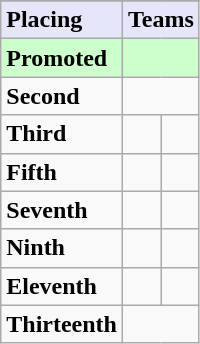<table class=wikitable>
<tr>
</tr>
<tr style="background: #E6E6FA;">
<td><strong>Placing</strong></td>
<td colspan="2" style="text-align:center"><strong>Teams</strong></td>
</tr>
<tr style="background: #ccffcc;">
<td><strong>Promoted</strong></td>
<td colspan=2><strong></strong></td>
</tr>
<tr>
<td><strong>Second</strong></td>
<td colspan=2></td>
</tr>
<tr>
<td><strong>Third</strong></td>
<td></td>
<td></td>
</tr>
<tr>
<td><strong>Fifth</strong></td>
<td></td>
<td></td>
</tr>
<tr>
<td><strong>Seventh</strong></td>
<td></td>
<td></td>
</tr>
<tr>
<td><strong>Ninth</strong></td>
<td></td>
<td></td>
</tr>
<tr>
<td><strong>Eleventh</strong></td>
<td></td>
<td></td>
</tr>
<tr>
<td><strong>Thirteenth</strong></td>
<td colspan=2></td>
</tr>
</table>
